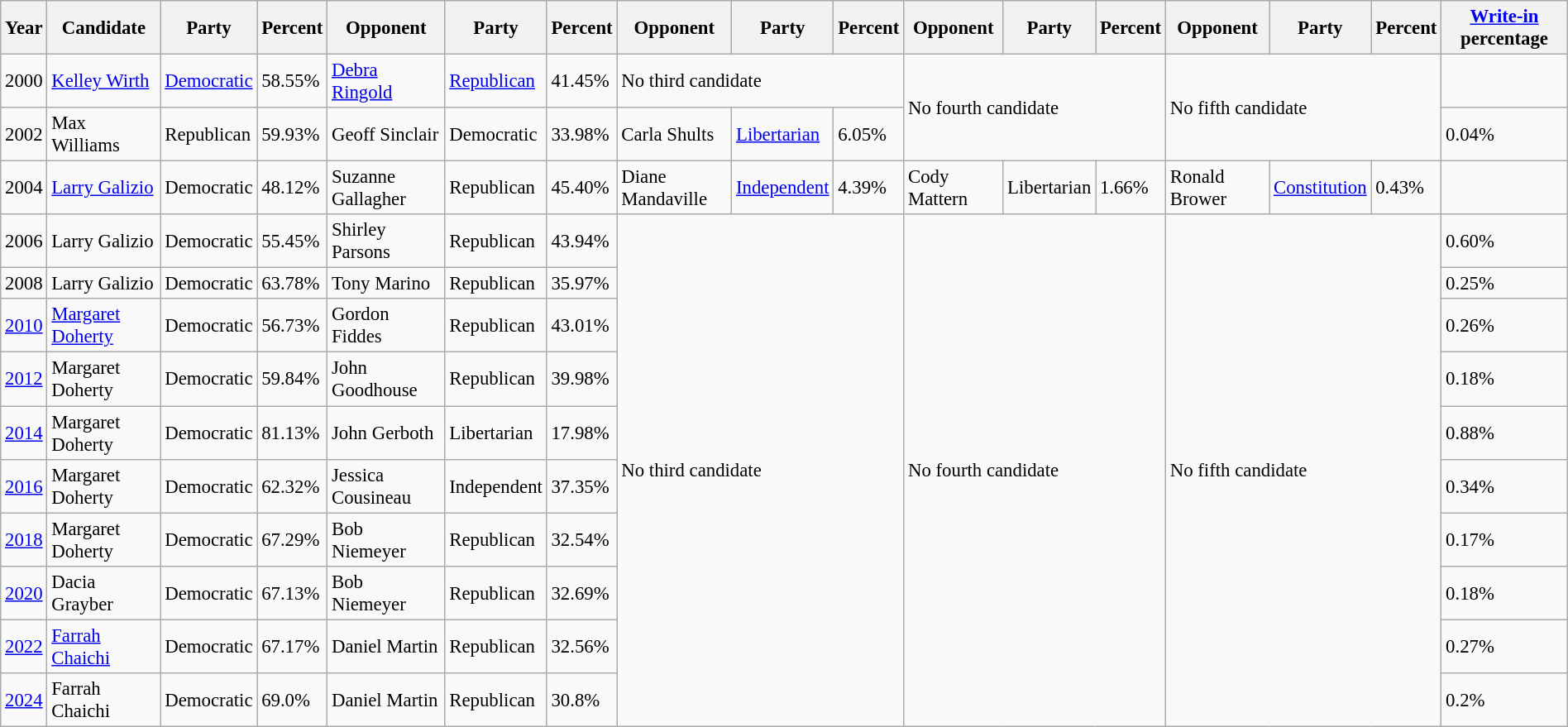<table class="wikitable sortable" style="margin:0.5em auto; font-size:95%;">
<tr>
<th>Year</th>
<th>Candidate</th>
<th>Party</th>
<th>Percent</th>
<th>Opponent</th>
<th>Party</th>
<th>Percent</th>
<th>Opponent</th>
<th>Party</th>
<th>Percent</th>
<th>Opponent</th>
<th>Party</th>
<th>Percent</th>
<th>Opponent</th>
<th>Party</th>
<th>Percent</th>
<th><a href='#'>Write-in</a> percentage</th>
</tr>
<tr>
<td>2000</td>
<td><a href='#'>Kelley Wirth</a></td>
<td><a href='#'>Democratic</a></td>
<td>58.55%</td>
<td><a href='#'>Debra Ringold</a></td>
<td><a href='#'>Republican</a></td>
<td>41.45%</td>
<td colspan="3">No third candidate</td>
<td colspan="3" rowspan="2">No fourth candidate</td>
<td colspan="3" rowspan="2">No fifth candidate</td>
</tr>
<tr>
<td>2002</td>
<td>Max Williams</td>
<td>Republican</td>
<td>59.93%</td>
<td>Geoff Sinclair</td>
<td>Democratic</td>
<td>33.98%</td>
<td>Carla Shults</td>
<td><a href='#'>Libertarian</a></td>
<td>6.05%</td>
<td>0.04%</td>
</tr>
<tr>
<td>2004</td>
<td><a href='#'>Larry Galizio</a></td>
<td>Democratic</td>
<td>48.12%</td>
<td>Suzanne Gallagher</td>
<td>Republican</td>
<td>45.40%</td>
<td>Diane Mandaville</td>
<td><a href='#'>Independent</a></td>
<td>4.39%</td>
<td>Cody Mattern</td>
<td>Libertarian</td>
<td>1.66%</td>
<td>Ronald Brower</td>
<td><a href='#'>Constitution</a></td>
<td>0.43%</td>
<td></td>
</tr>
<tr>
<td>2006</td>
<td>Larry Galizio</td>
<td>Democratic</td>
<td>55.45%</td>
<td>Shirley Parsons</td>
<td>Republican</td>
<td>43.94%</td>
<td colspan="3" rowspan="10">No third candidate</td>
<td colspan="3" rowspan="10">No fourth candidate</td>
<td colspan="3" rowspan="10">No fifth candidate</td>
<td>0.60%</td>
</tr>
<tr>
<td>2008</td>
<td>Larry Galizio</td>
<td>Democratic</td>
<td>63.78%</td>
<td>Tony Marino</td>
<td>Republican</td>
<td>35.97%</td>
<td>0.25%</td>
</tr>
<tr>
<td><a href='#'>2010</a></td>
<td><a href='#'>Margaret Doherty</a></td>
<td>Democratic</td>
<td>56.73%</td>
<td>Gordon Fiddes</td>
<td>Republican</td>
<td>43.01%</td>
<td>0.26%</td>
</tr>
<tr>
<td><a href='#'>2012</a></td>
<td>Margaret Doherty</td>
<td>Democratic</td>
<td>59.84%</td>
<td>John Goodhouse</td>
<td>Republican</td>
<td>39.98%</td>
<td>0.18%</td>
</tr>
<tr>
<td><a href='#'>2014</a></td>
<td>Margaret Doherty</td>
<td>Democratic</td>
<td>81.13%</td>
<td>John Gerboth</td>
<td>Libertarian</td>
<td>17.98%</td>
<td>0.88%</td>
</tr>
<tr>
<td><a href='#'>2016</a></td>
<td>Margaret Doherty</td>
<td>Democratic</td>
<td>62.32%</td>
<td>Jessica Cousineau</td>
<td>Independent</td>
<td>37.35%</td>
<td>0.34%</td>
</tr>
<tr>
<td><a href='#'>2018</a></td>
<td>Margaret Doherty</td>
<td>Democratic</td>
<td>67.29%</td>
<td>Bob Niemeyer</td>
<td>Republican</td>
<td>32.54%</td>
<td>0.17%</td>
</tr>
<tr>
<td><a href='#'>2020</a></td>
<td>Dacia Grayber</td>
<td>Democratic</td>
<td>67.13%</td>
<td>Bob Niemeyer</td>
<td>Republican</td>
<td>32.69%</td>
<td>0.18%</td>
</tr>
<tr>
<td><a href='#'>2022</a></td>
<td><a href='#'>Farrah Chaichi</a></td>
<td>Democratic</td>
<td>67.17%</td>
<td>Daniel Martin</td>
<td>Republican</td>
<td>32.56%</td>
<td>0.27%</td>
</tr>
<tr>
<td><a href='#'>2024</a></td>
<td>Farrah Chaichi</td>
<td>Democratic</td>
<td>69.0%</td>
<td>Daniel Martin</td>
<td>Republican</td>
<td>30.8%</td>
<td>0.2%</td>
</tr>
</table>
